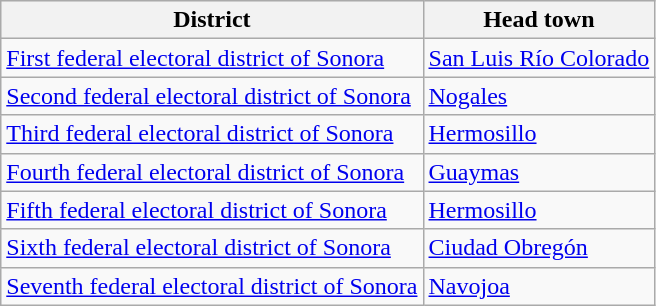<table class="wikitable" border="1">
<tr style="background:#efefef;">
<th><strong>District</strong></th>
<th><strong>Head town</strong></th>
</tr>
<tr>
<td><a href='#'>First federal electoral district of Sonora</a></td>
<td><a href='#'>San Luis Río Colorado</a></td>
</tr>
<tr>
<td><a href='#'>Second federal electoral district of Sonora</a></td>
<td><a href='#'>Nogales</a></td>
</tr>
<tr>
<td><a href='#'>Third federal electoral district of Sonora</a></td>
<td><a href='#'>Hermosillo</a></td>
</tr>
<tr>
<td><a href='#'>Fourth federal electoral district of Sonora</a></td>
<td><a href='#'>Guaymas</a></td>
</tr>
<tr>
<td><a href='#'>Fifth federal electoral district of Sonora</a></td>
<td><a href='#'>Hermosillo</a></td>
</tr>
<tr>
<td><a href='#'>Sixth federal electoral district of Sonora</a></td>
<td><a href='#'>Ciudad Obregón</a></td>
</tr>
<tr>
<td><a href='#'>Seventh federal electoral district of Sonora</a></td>
<td><a href='#'>Navojoa</a></td>
</tr>
</table>
